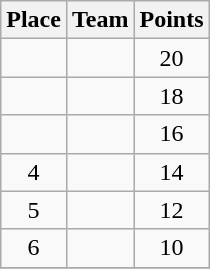<table class="wikitable" style="text-align:center; padding-bottom:0;">
<tr>
<th>Place</th>
<th style="text-align:left;">Team</th>
<th>Points</th>
</tr>
<tr>
<td></td>
<td align=left></td>
<td>20</td>
</tr>
<tr>
<td></td>
<td align=left></td>
<td>18</td>
</tr>
<tr>
<td></td>
<td align=left></td>
<td>16</td>
</tr>
<tr>
<td>4</td>
<td align=left></td>
<td>14</td>
</tr>
<tr>
<td>5</td>
<td align=left></td>
<td>12</td>
</tr>
<tr>
<td>6</td>
<td align=left></td>
<td>10</td>
</tr>
<tr>
</tr>
</table>
